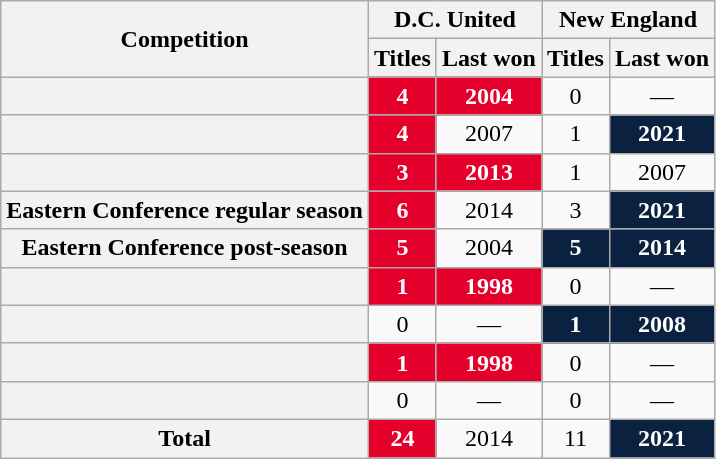<table class="wikitable" style="text-align:center;">
<tr>
<th rowspan="2">Competition</th>
<th colspan="2">D.C. United</th>
<th colspan="2">New England</th>
</tr>
<tr>
<th>Titles</th>
<th>Last won</th>
<th>Titles</th>
<th>Last won</th>
</tr>
<tr>
<th></th>
<td style="text-align:center; background:#E4002B;color:white;"><strong>4</strong></td>
<td style="text-align:center; background:#E4002B;color:white;"><strong>2004</strong></td>
<td>0</td>
<td>—</td>
</tr>
<tr>
<th></th>
<td style="text-align:center; background:#E4002B;color:white;"><strong>4</strong></td>
<td>2007</td>
<td>1</td>
<td style="text-align:center; background:#0A2240;color:white;"><strong>2021</strong></td>
</tr>
<tr>
<th></th>
<td style="text-align:center; background:#E4002B;color:white;"><strong>3</strong></td>
<td style="text-align:center; background:#E4002B;color:white;"><strong>2013</strong></td>
<td>1</td>
<td>2007</td>
</tr>
<tr>
<th>Eastern Conference regular season</th>
<td style="text-align:center; background:#E4002B;color:white;"><strong>6</strong></td>
<td>2014</td>
<td>3</td>
<td style="text-align:center; background:#0A2240;color:white;"><strong>2021</strong></td>
</tr>
<tr>
<th>Eastern Conference post-season</th>
<td style="text-align:center; background:#E4002B;color:white;"><strong>5</strong></td>
<td>2004</td>
<td style="text-align:center; background:#0A2240;color:white;"><strong>5</strong></td>
<td style="text-align:center; background:#0A2240;color:white;"><strong>2014</strong></td>
</tr>
<tr>
<th></th>
<td style="text-align:center; background:#E4002B;color:white;"><strong>1</strong></td>
<td style="text-align:center; background:#E4002B;color:white;"><strong>1998</strong></td>
<td>0</td>
<td>—</td>
</tr>
<tr>
<th></th>
<td>0</td>
<td>—</td>
<td style="text-align:center; background:#0A2240;color:white;"><strong>1</strong></td>
<td style="text-align:center; background:#0A2240;color:white;"><strong>2008</strong></td>
</tr>
<tr>
<th></th>
<td style="text-align:center; background:#E4002B;color:white;"><strong>1</strong></td>
<td style="text-align:center; background:#E4002B;color:white;"><strong>1998</strong></td>
<td>0</td>
<td>—</td>
</tr>
<tr>
<th></th>
<td>0</td>
<td>—</td>
<td>0</td>
<td>—</td>
</tr>
<tr>
<th>Total</th>
<td style="text-align:center; background:#E4002B;color:white;"><strong>24</strong></td>
<td>2014</td>
<td>11</td>
<td style="text-align:center; background:#0A2240;color:white;"><strong>2021</strong></td>
</tr>
</table>
